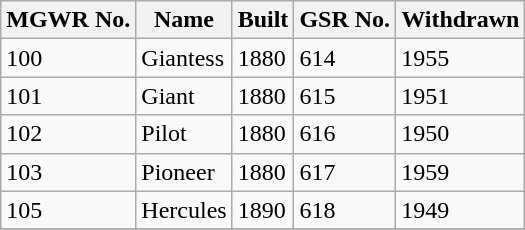<table class="wikitable">
<tr>
<th>MGWR No.</th>
<th>Name</th>
<th>Built</th>
<th>GSR No.</th>
<th>Withdrawn</th>
</tr>
<tr>
<td>100</td>
<td>Giantess</td>
<td>1880</td>
<td>614</td>
<td>1955</td>
</tr>
<tr>
<td>101</td>
<td>Giant</td>
<td>1880</td>
<td>615</td>
<td>1951</td>
</tr>
<tr>
<td>102</td>
<td>Pilot</td>
<td>1880</td>
<td>616</td>
<td>1950</td>
</tr>
<tr>
<td>103</td>
<td>Pioneer</td>
<td>1880</td>
<td>617</td>
<td>1959</td>
</tr>
<tr>
<td>105</td>
<td>Hercules</td>
<td>1890</td>
<td>618</td>
<td>1949</td>
</tr>
<tr>
</tr>
</table>
